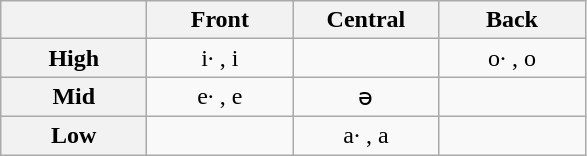<table class="wikitable">
<tr>
<th width="90"></th>
<th width="90">Front</th>
<th width="90">Central</th>
<th width="90">Back</th>
</tr>
<tr>
<th>High</th>
<td align="center">i· , i </td>
<td></td>
<td align="center">o· , o </td>
</tr>
<tr>
<th>Mid</th>
<td align="center">e· , e </td>
<td align="center">ə</td>
<td></td>
</tr>
<tr>
<th>Low</th>
<td></td>
<td align="center">a· , a </td>
<td></td>
</tr>
</table>
